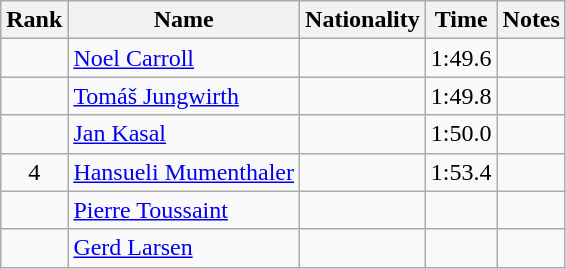<table class="wikitable sortable" style="text-align:center">
<tr>
<th>Rank</th>
<th>Name</th>
<th>Nationality</th>
<th>Time</th>
<th>Notes</th>
</tr>
<tr>
<td></td>
<td align="left"><a href='#'>Noel Carroll</a></td>
<td align=left></td>
<td>1:49.6</td>
<td></td>
</tr>
<tr>
<td></td>
<td align="left"><a href='#'>Tomáš Jungwirth</a></td>
<td align=left></td>
<td>1:49.8</td>
<td></td>
</tr>
<tr>
<td></td>
<td align="left"><a href='#'>Jan Kasal</a></td>
<td align=left></td>
<td>1:50.0</td>
<td></td>
</tr>
<tr>
<td>4</td>
<td align="left"><a href='#'>Hansueli Mumenthaler</a></td>
<td align=left></td>
<td>1:53.4</td>
<td></td>
</tr>
<tr>
<td></td>
<td align="left"><a href='#'>Pierre Toussaint</a></td>
<td align=left></td>
<td></td>
<td></td>
</tr>
<tr>
<td></td>
<td align="left"><a href='#'>Gerd Larsen</a></td>
<td align=left></td>
<td></td>
<td></td>
</tr>
</table>
